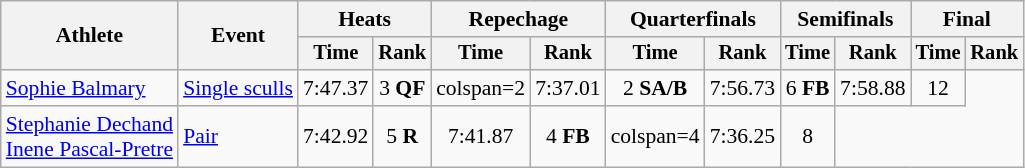<table class="wikitable" style="font-size:90%">
<tr>
<th rowspan="2">Athlete</th>
<th rowspan="2">Event</th>
<th colspan="2">Heats</th>
<th colspan="2">Repechage</th>
<th colspan="2">Quarterfinals</th>
<th colspan="2">Semifinals</th>
<th colspan="2">Final</th>
</tr>
<tr style="font-size:95%">
<th>Time</th>
<th>Rank</th>
<th>Time</th>
<th>Rank</th>
<th>Time</th>
<th>Rank</th>
<th>Time</th>
<th>Rank</th>
<th>Time</th>
<th>Rank</th>
</tr>
<tr align=center>
<td align=left><a href='#'>Sophie Balmary</a></td>
<td align=left><a href='#'>Single sculls</a></td>
<td>7:47.37</td>
<td>3 <strong>QF</strong></td>
<td>colspan=2 </td>
<td>7:37.01</td>
<td>2 <strong>SA/B</strong></td>
<td>7:56.73</td>
<td>6 <strong>FB</strong></td>
<td>7:58.88</td>
<td>12</td>
</tr>
<tr align=center>
<td align=left><a href='#'>Stephanie Dechand</a><br><a href='#'>Inene Pascal-Pretre</a></td>
<td align=left><a href='#'>Pair</a></td>
<td>7:42.92</td>
<td>5 <strong>R</strong></td>
<td>7:41.87</td>
<td>4 <strong>FB</strong></td>
<td>colspan=4 </td>
<td>7:36.25</td>
<td>8</td>
</tr>
</table>
